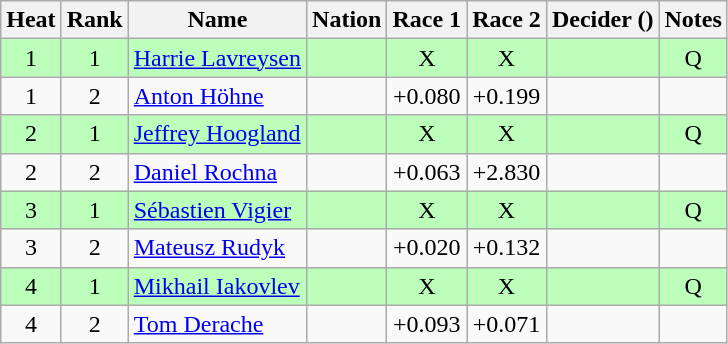<table class="wikitable sortable" style="text-align:center">
<tr>
<th>Heat</th>
<th>Rank</th>
<th>Name</th>
<th>Nation</th>
<th>Race 1</th>
<th>Race 2</th>
<th>Decider ()</th>
<th>Notes</th>
</tr>
<tr bgcolor=bbffbb>
<td>1</td>
<td>1</td>
<td align=left><a href='#'>Harrie Lavreysen</a></td>
<td align=left></td>
<td>X</td>
<td>X</td>
<td></td>
<td>Q</td>
</tr>
<tr>
<td>1</td>
<td>2</td>
<td align=left><a href='#'>Anton Höhne</a></td>
<td align=left></td>
<td>+0.080</td>
<td>+0.199</td>
<td></td>
<td></td>
</tr>
<tr bgcolor=bbffbb>
<td>2</td>
<td>1</td>
<td align=left><a href='#'>Jeffrey Hoogland</a></td>
<td align=left></td>
<td>X</td>
<td>X</td>
<td></td>
<td>Q</td>
</tr>
<tr>
<td>2</td>
<td>2</td>
<td align=left><a href='#'>Daniel Rochna</a></td>
<td align=left></td>
<td>+0.063</td>
<td>+2.830</td>
<td></td>
<td></td>
</tr>
<tr bgcolor=bbffbb>
<td>3</td>
<td>1</td>
<td align=left><a href='#'>Sébastien Vigier</a></td>
<td align=left></td>
<td>X</td>
<td>X</td>
<td></td>
<td>Q</td>
</tr>
<tr>
<td>3</td>
<td>2</td>
<td align=left><a href='#'>Mateusz Rudyk</a></td>
<td align=left></td>
<td>+0.020</td>
<td>+0.132</td>
<td></td>
<td></td>
</tr>
<tr bgcolor=bbffbb>
<td>4</td>
<td>1</td>
<td align=left><a href='#'>Mikhail Iakovlev</a></td>
<td align=left></td>
<td>X</td>
<td>X</td>
<td></td>
<td>Q</td>
</tr>
<tr>
<td>4</td>
<td>2</td>
<td align=left><a href='#'>Tom Derache</a></td>
<td align=left></td>
<td>+0.093</td>
<td>+0.071</td>
<td></td>
<td></td>
</tr>
</table>
